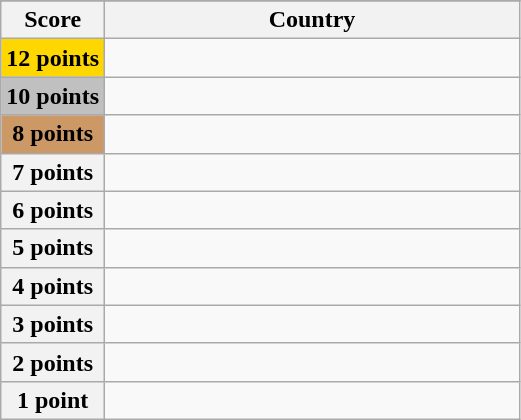<table class="wikitable">
<tr>
</tr>
<tr>
<th scope="col" width="20%">Score</th>
<th scope="col">Country</th>
</tr>
<tr>
<th scope="row" style="background:gold">12 points</th>
<td></td>
</tr>
<tr>
<th scope="row" style="background:silver">10 points</th>
<td></td>
</tr>
<tr>
<th scope="row" style="background:#CC9966">8 points</th>
<td></td>
</tr>
<tr>
<th scope="row">7 points</th>
<td></td>
</tr>
<tr>
<th scope="row">6 points</th>
<td></td>
</tr>
<tr>
<th scope="row">5 points</th>
<td></td>
</tr>
<tr>
<th scope="row">4 points</th>
<td></td>
</tr>
<tr>
<th scope="row">3 points</th>
<td></td>
</tr>
<tr>
<th scope="row">2 points</th>
<td></td>
</tr>
<tr>
<th scope="row">1 point</th>
<td></td>
</tr>
</table>
